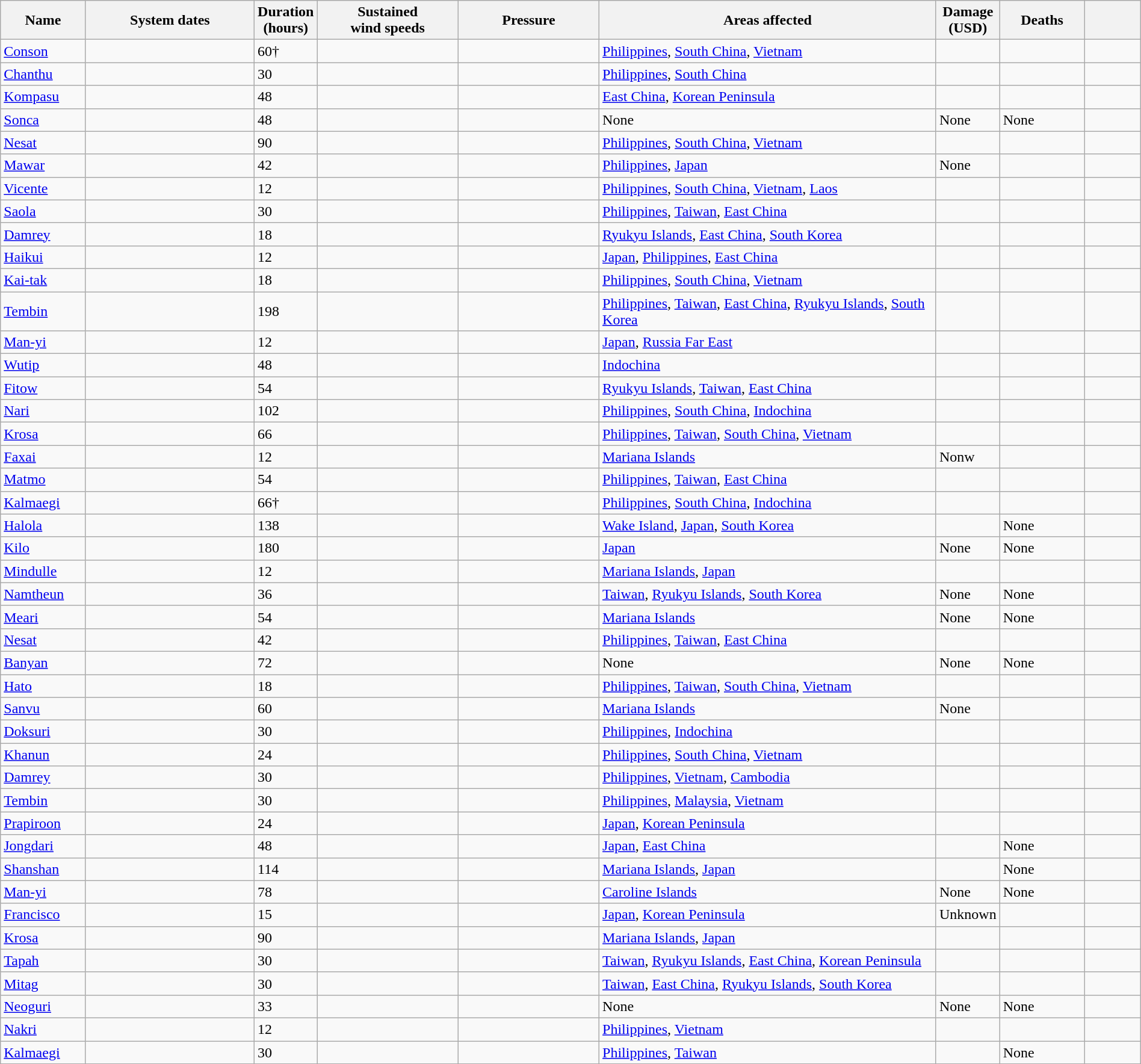<table class="wikitable sortable" width="100%">
<tr>
<th scope="col" width="7.5%">Name</th>
<th scope="col" width="15%">System dates</th>
<th scope="col" width="5%">Duration<br>(hours)</th>
<th scope="col" width="12.5%">Sustained<br>wind speeds</th>
<th scope="col" width="12.5%">Pressure</th>
<th scope="col" width="30%" class="unsortable">Areas affected</th>
<th scope="col" width="5%">Damage<br>(USD)</th>
<th scope="col" width="7.5%">Deaths</th>
<th scope="col" width="5%" class="unsortable"></th>
</tr>
<tr>
<td><a href='#'>Conson</a></td>
<td></td>
<td>60†</td>
<td></td>
<td></td>
<td><a href='#'>Philippines</a>, <a href='#'>South China</a>, <a href='#'>Vietnam</a></td>
<td></td>
<td></td>
<td></td>
</tr>
<tr>
<td><a href='#'>Chanthu</a></td>
<td></td>
<td>30</td>
<td></td>
<td></td>
<td><a href='#'>Philippines</a>, <a href='#'>South China</a></td>
<td></td>
<td></td>
<td></td>
</tr>
<tr>
<td><a href='#'>Kompasu</a></td>
<td></td>
<td>48</td>
<td></td>
<td></td>
<td><a href='#'>East China</a>, <a href='#'>Korean Peninsula</a></td>
<td></td>
<td></td>
<td></td>
</tr>
<tr>
<td><a href='#'>Sonca</a></td>
<td></td>
<td>48</td>
<td></td>
<td></td>
<td>None</td>
<td>None</td>
<td>None</td>
<td></td>
</tr>
<tr>
<td><a href='#'>Nesat</a></td>
<td></td>
<td>90</td>
<td></td>
<td></td>
<td><a href='#'>Philippines</a>, <a href='#'>South China</a>, <a href='#'>Vietnam</a></td>
<td></td>
<td></td>
<td></td>
</tr>
<tr>
<td><a href='#'>Mawar</a></td>
<td></td>
<td>42</td>
<td></td>
<td></td>
<td><a href='#'>Philippines</a>, <a href='#'>Japan</a></td>
<td>None</td>
<td></td>
<td></td>
</tr>
<tr>
<td><a href='#'>Vicente</a></td>
<td></td>
<td>12</td>
<td></td>
<td></td>
<td><a href='#'>Philippines</a>, <a href='#'>South China</a>, <a href='#'>Vietnam</a>, <a href='#'>Laos</a></td>
<td></td>
<td></td>
<td></td>
</tr>
<tr>
<td><a href='#'>Saola</a></td>
<td></td>
<td>30</td>
<td></td>
<td></td>
<td><a href='#'>Philippines</a>, <a href='#'>Taiwan</a>, <a href='#'>East China</a></td>
<td></td>
<td></td>
<td></td>
</tr>
<tr>
<td><a href='#'>Damrey</a></td>
<td></td>
<td>18</td>
<td></td>
<td></td>
<td><a href='#'>Ryukyu Islands</a>, <a href='#'>East China</a>, <a href='#'>South Korea</a></td>
<td></td>
<td></td>
<td></td>
</tr>
<tr>
<td><a href='#'>Haikui</a></td>
<td></td>
<td>12</td>
<td></td>
<td></td>
<td><a href='#'>Japan</a>, <a href='#'>Philippines</a>, <a href='#'>East China</a></td>
<td></td>
<td></td>
<td></td>
</tr>
<tr>
<td><a href='#'>Kai-tak</a></td>
<td></td>
<td>18</td>
<td></td>
<td></td>
<td><a href='#'>Philippines</a>, <a href='#'>South China</a>, <a href='#'>Vietnam</a></td>
<td></td>
<td></td>
<td></td>
</tr>
<tr>
<td><a href='#'>Tembin</a></td>
<td></td>
<td>198</td>
<td></td>
<td></td>
<td><a href='#'>Philippines</a>, <a href='#'>Taiwan</a>, <a href='#'>East China</a>, <a href='#'>Ryukyu Islands</a>, <a href='#'>South Korea</a></td>
<td></td>
<td></td>
<td></td>
</tr>
<tr>
<td><a href='#'>Man-yi</a></td>
<td></td>
<td>12</td>
<td></td>
<td></td>
<td><a href='#'>Japan</a>, <a href='#'>Russia Far East</a></td>
<td></td>
<td></td>
<td></td>
</tr>
<tr>
<td><a href='#'>Wutip</a></td>
<td></td>
<td>48</td>
<td></td>
<td></td>
<td><a href='#'>Indochina</a></td>
<td></td>
<td></td>
<td></td>
</tr>
<tr>
<td><a href='#'>Fitow</a></td>
<td></td>
<td>54</td>
<td></td>
<td></td>
<td><a href='#'>Ryukyu Islands</a>, <a href='#'>Taiwan</a>, <a href='#'>East China</a></td>
<td></td>
<td></td>
<td></td>
</tr>
<tr>
<td><a href='#'>Nari</a></td>
<td></td>
<td>102</td>
<td></td>
<td></td>
<td><a href='#'>Philippines</a>, <a href='#'>South China</a>, <a href='#'>Indochina</a></td>
<td></td>
<td></td>
<td></td>
</tr>
<tr>
<td><a href='#'>Krosa</a></td>
<td></td>
<td>66</td>
<td></td>
<td></td>
<td><a href='#'>Philippines</a>, <a href='#'>Taiwan</a>, <a href='#'>South China</a>, <a href='#'>Vietnam</a></td>
<td></td>
<td></td>
<td></td>
</tr>
<tr>
<td><a href='#'>Faxai</a></td>
<td></td>
<td>12</td>
<td></td>
<td></td>
<td><a href='#'>Mariana Islands</a></td>
<td>Nonw</td>
<td></td>
<td></td>
</tr>
<tr>
<td><a href='#'>Matmo</a></td>
<td></td>
<td>54</td>
<td></td>
<td></td>
<td><a href='#'>Philippines</a>, <a href='#'>Taiwan</a>, <a href='#'>East China</a></td>
<td></td>
<td></td>
<td></td>
</tr>
<tr>
<td><a href='#'>Kalmaegi</a></td>
<td></td>
<td>66†</td>
<td></td>
<td></td>
<td><a href='#'>Philippines</a>, <a href='#'>South China</a>, <a href='#'>Indochina</a></td>
<td></td>
<td></td>
<td></td>
</tr>
<tr>
<td><a href='#'>Halola</a></td>
<td></td>
<td>138</td>
<td></td>
<td></td>
<td><a href='#'>Wake Island</a>, <a href='#'>Japan</a>, <a href='#'>South Korea</a></td>
<td></td>
<td>None</td>
<td></td>
</tr>
<tr>
<td><a href='#'>Kilo</a></td>
<td></td>
<td>180</td>
<td></td>
<td></td>
<td><a href='#'>Japan</a></td>
<td>None</td>
<td>None</td>
<td></td>
</tr>
<tr>
<td><a href='#'>Mindulle</a></td>
<td></td>
<td>12</td>
<td></td>
<td></td>
<td><a href='#'>Mariana Islands</a>, <a href='#'>Japan</a></td>
<td></td>
<td></td>
<td></td>
</tr>
<tr>
<td><a href='#'>Namtheun</a></td>
<td></td>
<td>36</td>
<td></td>
<td></td>
<td><a href='#'>Taiwan</a>, <a href='#'>Ryukyu Islands</a>, <a href='#'>South Korea</a></td>
<td>None</td>
<td>None</td>
<td></td>
</tr>
<tr>
<td><a href='#'>Meari</a></td>
<td></td>
<td>54</td>
<td></td>
<td></td>
<td><a href='#'>Mariana Islands</a></td>
<td>None</td>
<td>None</td>
<td></td>
</tr>
<tr>
<td><a href='#'>Nesat</a></td>
<td></td>
<td>42</td>
<td></td>
<td></td>
<td><a href='#'>Philippines</a>, <a href='#'>Taiwan</a>, <a href='#'>East China</a></td>
<td></td>
<td></td>
<td></td>
</tr>
<tr>
<td><a href='#'>Banyan</a></td>
<td></td>
<td>72</td>
<td></td>
<td></td>
<td>None</td>
<td>None</td>
<td>None</td>
<td></td>
</tr>
<tr>
<td><a href='#'>Hato</a></td>
<td></td>
<td>18</td>
<td></td>
<td></td>
<td><a href='#'>Philippines</a>, <a href='#'>Taiwan</a>, <a href='#'>South China</a>, <a href='#'>Vietnam</a></td>
<td></td>
<td></td>
<td></td>
</tr>
<tr>
<td><a href='#'>Sanvu</a></td>
<td></td>
<td>60</td>
<td></td>
<td></td>
<td><a href='#'>Mariana Islands</a></td>
<td>None</td>
<td></td>
<td></td>
</tr>
<tr>
<td><a href='#'>Doksuri</a></td>
<td></td>
<td>30</td>
<td></td>
<td></td>
<td><a href='#'>Philippines</a>, <a href='#'>Indochina</a></td>
<td></td>
<td></td>
<td></td>
</tr>
<tr>
<td><a href='#'>Khanun</a></td>
<td></td>
<td>24</td>
<td></td>
<td></td>
<td><a href='#'>Philippines</a>, <a href='#'>South China</a>, <a href='#'>Vietnam</a></td>
<td></td>
<td></td>
<td></td>
</tr>
<tr>
<td><a href='#'>Damrey</a></td>
<td></td>
<td>30</td>
<td></td>
<td></td>
<td><a href='#'>Philippines</a>, <a href='#'>Vietnam</a>, <a href='#'>Cambodia</a></td>
<td></td>
<td></td>
<td></td>
</tr>
<tr>
<td><a href='#'>Tembin</a></td>
<td></td>
<td>30</td>
<td></td>
<td></td>
<td><a href='#'>Philippines</a>, <a href='#'>Malaysia</a>, <a href='#'>Vietnam</a></td>
<td></td>
<td></td>
<td></td>
</tr>
<tr>
<td><a href='#'>Prapiroon</a></td>
<td></td>
<td>24</td>
<td></td>
<td></td>
<td><a href='#'>Japan</a>, <a href='#'>Korean Peninsula</a></td>
<td></td>
<td></td>
<td></td>
</tr>
<tr>
<td><a href='#'>Jongdari</a></td>
<td></td>
<td>48</td>
<td></td>
<td></td>
<td><a href='#'>Japan</a>, <a href='#'>East China</a></td>
<td></td>
<td>None</td>
<td></td>
</tr>
<tr>
<td><a href='#'>Shanshan</a></td>
<td></td>
<td>114</td>
<td></td>
<td></td>
<td><a href='#'>Mariana Islands</a>, <a href='#'>Japan</a></td>
<td></td>
<td>None</td>
<td></td>
</tr>
<tr>
<td><a href='#'>Man-yi</a></td>
<td></td>
<td>78</td>
<td></td>
<td></td>
<td><a href='#'>Caroline Islands</a></td>
<td>None</td>
<td>None</td>
<td></td>
</tr>
<tr>
<td><a href='#'>Francisco</a></td>
<td></td>
<td>15</td>
<td></td>
<td></td>
<td><a href='#'>Japan</a>, <a href='#'>Korean Peninsula</a></td>
<td>Unknown</td>
<td></td>
<td></td>
</tr>
<tr>
<td><a href='#'>Krosa</a></td>
<td></td>
<td>90</td>
<td></td>
<td></td>
<td><a href='#'>Mariana Islands</a>, <a href='#'>Japan</a></td>
<td></td>
<td></td>
<td></td>
</tr>
<tr>
<td><a href='#'>Tapah</a></td>
<td></td>
<td>30</td>
<td></td>
<td></td>
<td><a href='#'>Taiwan</a>, <a href='#'>Ryukyu Islands</a>, <a href='#'>East China</a>, <a href='#'>Korean Peninsula</a></td>
<td></td>
<td></td>
<td></td>
</tr>
<tr>
<td><a href='#'>Mitag</a></td>
<td></td>
<td>30</td>
<td></td>
<td></td>
<td><a href='#'>Taiwan</a>, <a href='#'>East China</a>, <a href='#'>Ryukyu Islands</a>, <a href='#'>South Korea</a></td>
<td></td>
<td></td>
<td></td>
</tr>
<tr>
<td><a href='#'>Neoguri</a></td>
<td></td>
<td>33</td>
<td></td>
<td></td>
<td>None</td>
<td>None</td>
<td>None</td>
<td></td>
</tr>
<tr>
<td><a href='#'>Nakri</a></td>
<td></td>
<td>12</td>
<td></td>
<td></td>
<td><a href='#'>Philippines</a>, <a href='#'>Vietnam</a></td>
<td></td>
<td></td>
<td></td>
</tr>
<tr>
<td><a href='#'>Kalmaegi</a></td>
<td></td>
<td>30</td>
<td></td>
<td></td>
<td><a href='#'>Philippines</a>, <a href='#'>Taiwan</a></td>
<td></td>
<td>None</td>
<td></td>
</tr>
<tr>
</tr>
</table>
